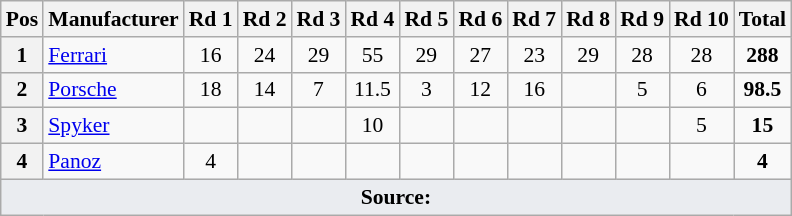<table class="wikitable" style="font-size: 90%;">
<tr>
<th>Pos</th>
<th>Manufacturer</th>
<th>Rd 1</th>
<th>Rd 2</th>
<th>Rd 3</th>
<th>Rd 4</th>
<th>Rd 5</th>
<th>Rd 6</th>
<th>Rd 7</th>
<th>Rd 8</th>
<th>Rd 9</th>
<th>Rd 10</th>
<th>Total</th>
</tr>
<tr>
<th>1</th>
<td> <a href='#'>Ferrari</a></td>
<td align=center>16</td>
<td align=center>24</td>
<td align=center>29</td>
<td align=center>55</td>
<td align=center>29</td>
<td align=center>27</td>
<td align=center>23</td>
<td align=center>29</td>
<td align=center>28</td>
<td align=center>28</td>
<td align=center><strong>288</strong></td>
</tr>
<tr>
<th>2</th>
<td> <a href='#'>Porsche</a></td>
<td align=center>18</td>
<td align=center>14</td>
<td align=center>7</td>
<td align=center>11.5</td>
<td align=center>3</td>
<td align=center>12</td>
<td align=center>16</td>
<td></td>
<td align=center>5</td>
<td align=center>6</td>
<td align=center><strong>98.5</strong></td>
</tr>
<tr>
<th>3</th>
<td> <a href='#'>Spyker</a></td>
<td></td>
<td></td>
<td></td>
<td align=center>10</td>
<td></td>
<td></td>
<td></td>
<td></td>
<td></td>
<td align=center>5</td>
<td align=center><strong>15</strong></td>
</tr>
<tr>
<th>4</th>
<td> <a href='#'>Panoz</a></td>
<td align=center>4</td>
<td></td>
<td></td>
<td></td>
<td></td>
<td></td>
<td></td>
<td></td>
<td></td>
<td></td>
<td align=center><strong>4</strong></td>
</tr>
<tr class="sortbottom">
<td colspan="13" style="background-color:#EAECF0;text-align:center"><strong>Source:</strong></td>
</tr>
</table>
